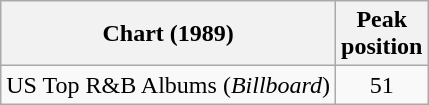<table class="wikitable">
<tr>
<th>Chart (1989)</th>
<th>Peak<br>position</th>
</tr>
<tr>
<td>US Top R&B Albums (<em>Billboard</em>)</td>
<td align=center>51</td>
</tr>
</table>
